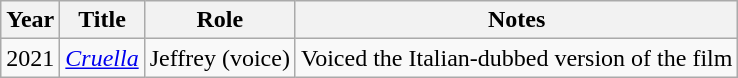<table class="wikitable">
<tr>
<th>Year</th>
<th>Title</th>
<th>Role</th>
<th>Notes</th>
</tr>
<tr>
<td>2021</td>
<td><em><a href='#'>Cruella</a></em></td>
<td>Jeffrey (voice)</td>
<td>Voiced the Italian-dubbed version of the film</td>
</tr>
</table>
